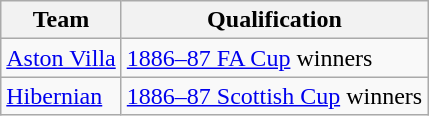<table class="wikitable">
<tr>
<th>Team</th>
<th>Qualification</th>
</tr>
<tr>
<td> <a href='#'>Aston Villa</a></td>
<td><a href='#'>1886–87 FA Cup</a> winners</td>
</tr>
<tr>
<td> <a href='#'>Hibernian</a></td>
<td><a href='#'>1886–87 Scottish Cup</a> winners</td>
</tr>
</table>
